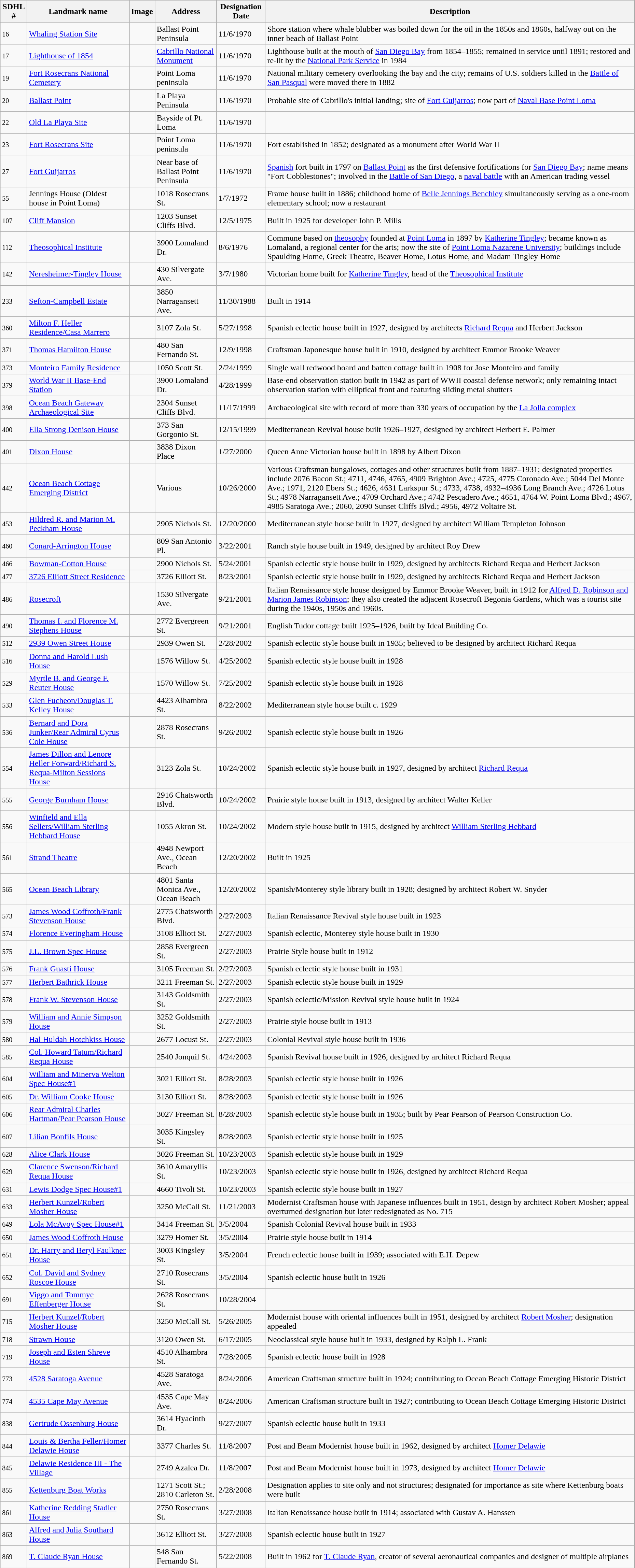<table class="wikitable sortable" style="width:98%">
<tr>
<th><strong>SDHL #</strong></th>
<th><strong>Landmark name</strong></th>
<th><strong>Image</strong></th>
<th><strong>Address</strong></th>
<th><strong>Designation Date</strong></th>
<th><strong>Description</strong></th>
</tr>
<tr>
<td><small>16</small></td>
<td><a href='#'>Whaling Station Site</a></td>
<td></td>
<td>Ballast Point Peninsula</td>
<td>11/6/1970</td>
<td>Shore station where whale blubber was boiled down for the oil in the 1850s and 1860s, halfway out on the inner beach of Ballast Point</td>
</tr>
<tr>
<td><small>17</small></td>
<td><a href='#'>Lighthouse of 1854</a></td>
<td></td>
<td><a href='#'>Cabrillo National Monument</a><br><small></small></td>
<td>11/6/1970</td>
<td>Lighthouse built at the mouth of <a href='#'>San Diego Bay</a> from 1854–1855; remained in service until 1891; restored and re-lit by the <a href='#'>National Park Service</a> in 1984</td>
</tr>
<tr>
<td><small>19</small></td>
<td><a href='#'>Fort Rosecrans National Cemetery</a></td>
<td></td>
<td>Point Loma peninsula<br><small></small></td>
<td>11/6/1970</td>
<td>National military cemetery overlooking the bay and the city; remains of U.S. soldiers killed in the <a href='#'>Battle of San Pasqual</a> were moved there in 1882</td>
</tr>
<tr>
<td><small>20</small></td>
<td><a href='#'>Ballast Point</a></td>
<td></td>
<td>La Playa Peninsula</td>
<td>11/6/1970</td>
<td>Probable site of Cabrillo's initial landing; site of <a href='#'>Fort Guijarros</a>; now part of <a href='#'>Naval Base Point Loma</a></td>
</tr>
<tr>
<td><small>22</small></td>
<td><a href='#'>Old La Playa Site</a></td>
<td></td>
<td>Bayside of Pt. Loma</td>
<td>11/6/1970</td>
<td></td>
</tr>
<tr>
<td><small>23</small></td>
<td><a href='#'>Fort Rosecrans Site</a></td>
<td></td>
<td>Point Loma peninsula<br><small></small></td>
<td>11/6/1970</td>
<td>Fort established in 1852; designated as a monument after World War II</td>
</tr>
<tr>
<td><small>27</small></td>
<td><a href='#'>Fort Guijarros</a></td>
<td></td>
<td>Near base of Ballast Point Peninsula<br><small></small></td>
<td>11/6/1970</td>
<td><a href='#'>Spanish</a> fort built in 1797 on <a href='#'>Ballast Point</a> as the first defensive fortifications for <a href='#'>San Diego Bay</a>; name means "Fort Cobblestones"; involved in the <a href='#'>Battle of San Diego</a>, a <a href='#'>naval battle</a> with an American trading vessel</td>
</tr>
<tr>
<td><small>55</small></td>
<td>Jennings House (Oldest house in Point Loma)</td>
<td></td>
<td>1018 Rosecrans St.<br><small></small></td>
<td>1/7/1972</td>
<td>Frame house built in 1886; childhood home of <a href='#'>Belle Jennings Benchley</a> simultaneously serving as a one-room elementary school; now a restaurant</td>
</tr>
<tr>
<td><small>107</small></td>
<td><a href='#'>Cliff Mansion</a></td>
<td></td>
<td>1203 Sunset Cliffs Blvd.<br><small></small></td>
<td>12/5/1975</td>
<td>Built in 1925 for developer John P. Mills</td>
</tr>
<tr>
<td><small>112</small></td>
<td><a href='#'>Theosophical Institute</a></td>
<td></td>
<td>3900 Lomaland Dr.<br><small></small></td>
<td>8/6/1976</td>
<td>Commune based on <a href='#'>theosophy</a> founded at <a href='#'>Point Loma</a> in 1897 by <a href='#'>Katherine Tingley</a>; became known as Lomaland, a regional center for the arts; now the site of <a href='#'>Point Loma Nazarene University</a>; buildings include Spaulding Home, Greek Theatre, Beaver Home, Lotus Home, and Madam Tingley Home</td>
</tr>
<tr>
<td><small>142</small></td>
<td><a href='#'>Neresheimer-Tingley House</a></td>
<td></td>
<td>430 Silvergate Ave.<br><small></small></td>
<td>3/7/1980</td>
<td>Victorian home built for <a href='#'>Katherine Tingley</a>, head of the <a href='#'>Theosophical Institute</a></td>
</tr>
<tr>
<td><small>233</small></td>
<td><a href='#'>Sefton-Campbell Estate</a></td>
<td></td>
<td>3850 Narragansett Ave.<br><small></small></td>
<td>11/30/1988</td>
<td>Built in 1914</td>
</tr>
<tr>
<td><small>360</small></td>
<td><a href='#'>Milton F. Heller Residence/Casa Marrero</a></td>
<td></td>
<td>3107 Zola St.<br><small></small></td>
<td>5/27/1998</td>
<td>Spanish eclectic house built in 1927, designed by architects <a href='#'>Richard Requa</a> and Herbert Jackson</td>
</tr>
<tr>
<td><small>371</small></td>
<td><a href='#'>Thomas Hamilton House</a></td>
<td></td>
<td>480 San Fernando St.<br><small></small></td>
<td>12/9/1998</td>
<td>Craftsman Japonesque house built in 1910, designed by architect Emmor Brooke Weaver</td>
</tr>
<tr>
<td><small>373</small></td>
<td><a href='#'>Monteiro Family Residence</a></td>
<td></td>
<td>1050 Scott St.<br><small></small></td>
<td>2/24/1999</td>
<td>Single wall redwood board and batten cottage built in 1908 for Jose Monteiro and family</td>
</tr>
<tr>
<td><small>379</small></td>
<td><a href='#'>World War II Base-End Station</a></td>
<td></td>
<td>3900 Lomaland Dr.<br><small></small></td>
<td>4/28/1999</td>
<td>Base-end observation station built in 1942 as part of WWII coastal defense network; only remaining intact observation station with elliptical front and featuring sliding metal shutters</td>
</tr>
<tr>
<td><small>398</small></td>
<td><a href='#'>Ocean Beach Gateway Archaeological Site</a></td>
<td></td>
<td>2304 Sunset Cliffs Blvd.<br><small></small></td>
<td>11/17/1999</td>
<td>Archaeological site with record of more than 330 years of occupation by the <a href='#'>La Jolla complex</a></td>
</tr>
<tr>
<td><small>400</small></td>
<td><a href='#'>Ella Strong Denison House</a></td>
<td></td>
<td>373 San Gorgonio St.<br><small></small></td>
<td>12/15/1999</td>
<td>Mediterranean Revival house built 1926–1927, designed by architect Herbert E. Palmer</td>
</tr>
<tr>
<td><small>401</small></td>
<td><a href='#'>Dixon House</a></td>
<td></td>
<td>3838 Dixon Place<br><small></small></td>
<td>1/27/2000</td>
<td>Queen Anne Victorian house built in 1898 by Albert Dixon</td>
</tr>
<tr>
<td><small>442</small></td>
<td><a href='#'>Ocean Beach Cottage Emerging District</a></td>
<td></td>
<td>Various<br><small></small></td>
<td>10/26/2000</td>
<td>Various Craftsman bungalows, cottages and other structures built from 1887–1931; designated properties include 2076 Bacon St.; 4711, 4746, 4765, 4909 Brighton Ave.; 4725, 4775 Coronado Ave.; 5044 Del Monte Ave.; 1971, 2120 Ebers St.; 4626, 4631 Larkspur St.; 4733, 4738, 4932–4936 Long Branch Ave.; 4726 Lotus St.; 4978 Narragansett Ave.; 4709 Orchard Ave.; 4742 Pescadero Ave.; 4651, 4764 W. Point Loma Blvd.; 4967, 4985 Saratoga Ave.; 2060, 2090 Sunset Cliffs Blvd.; 4956, 4972 Voltaire St.</td>
</tr>
<tr>
<td><small>453</small></td>
<td><a href='#'>Hildred R. and Marion M. Peckham House</a></td>
<td></td>
<td>2905 Nichols St.<br><small></small></td>
<td>12/20/2000</td>
<td>Mediterranean style house built in 1927, designed by architect William Templeton Johnson</td>
</tr>
<tr>
<td><small>460</small></td>
<td><a href='#'>Conard-Arrington House</a></td>
<td></td>
<td>809 San Antonio Pl.<br><small></small></td>
<td>3/22/2001</td>
<td>Ranch style house built in 1949, designed by architect Roy Drew</td>
</tr>
<tr>
<td><small>466</small></td>
<td><a href='#'>Bowman-Cotton House</a></td>
<td></td>
<td>2900 Nichols St.<br><small></small></td>
<td>5/24/2001</td>
<td>Spanish eclectic style house built in 1929, designed by architects Richard Requa and Herbert Jackson</td>
</tr>
<tr>
<td><small>477</small></td>
<td><a href='#'>3726 Elliott Street Residence</a></td>
<td></td>
<td>3726 Elliott St.<br><small></small></td>
<td>8/23/2001</td>
<td>Spanish eclectic style house built in 1929, designed by architects Richard Requa and Herbert Jackson</td>
</tr>
<tr>
<td><small>486</small></td>
<td><a href='#'>Rosecroft</a></td>
<td></td>
<td>1530 Silvergate Ave.<br><small></small></td>
<td>9/21/2001</td>
<td>Italian Renaissance style house designed by Emmor Brooke Weaver, built in 1912 for <a href='#'>Alfred D. Robinson and Marion James Robinson</a>; they also created the adjacent Rosecroft Begonia Gardens, which was a tourist site during the 1940s, 1950s and 1960s.</td>
</tr>
<tr>
<td><small>490</small></td>
<td><a href='#'>Thomas I. and Florence M. Stephens House</a></td>
<td></td>
<td>2772 Evergreen St.<br><small></small></td>
<td>9/21/2001</td>
<td>English Tudor cottage built 1925–1926, built by Ideal Building Co.</td>
</tr>
<tr>
<td><small>512</small></td>
<td><a href='#'>2939 Owen Street House</a></td>
<td></td>
<td>2939 Owen St.<br><small></small></td>
<td>2/28/2002</td>
<td>Spanish eclectic style house built in 1935; believed to be designed by architect Richard Requa</td>
</tr>
<tr>
<td><small>516</small></td>
<td><a href='#'>Donna and Harold Lush House</a></td>
<td></td>
<td>1576 Willow St.<br><small></small></td>
<td>4/25/2002</td>
<td>Spanish eclectic style house built in 1928</td>
</tr>
<tr>
<td><small>529</small></td>
<td><a href='#'>Myrtle B. and George F. Reuter House</a></td>
<td></td>
<td>1570 Willow St.</td>
<td>7/25/2002</td>
<td>Spanish eclectic style house built in 1928</td>
</tr>
<tr>
<td><small>533</small></td>
<td><a href='#'>Glen Fucheon/Douglas T. Kelley House</a></td>
<td></td>
<td>4423 Alhambra St.</td>
<td>8/22/2002</td>
<td>Mediterranean style house built c. 1929</td>
</tr>
<tr>
<td><small>536</small></td>
<td><a href='#'>Bernard and Dora Junker/Rear Admiral Cyrus Cole House</a></td>
<td></td>
<td>2878 Rosecrans St.</td>
<td>9/26/2002</td>
<td>Spanish eclectic style house built in 1926</td>
</tr>
<tr>
<td><small>554</small></td>
<td><a href='#'>James Dillon and Lenore Heller Forward/Richard S. Requa-Milton Sessions House</a></td>
<td></td>
<td>3123 Zola St.</td>
<td>10/24/2002</td>
<td>Spanish eclectic style house built in 1927, designed by architect <a href='#'>Richard Requa</a></td>
</tr>
<tr>
<td><small>555</small></td>
<td><a href='#'>George Burnham House</a></td>
<td></td>
<td>2916 Chatsworth Blvd.</td>
<td>10/24/2002</td>
<td>Prairie style house built in 1913, designed by architect Walter Keller</td>
</tr>
<tr>
<td><small>556</small></td>
<td><a href='#'>Winfield and Ella Sellers/William Sterling Hebbard House</a></td>
<td></td>
<td>1055 Akron St.</td>
<td>10/24/2002</td>
<td>Modern style house built in 1915, designed by architect <a href='#'>William Sterling Hebbard</a></td>
</tr>
<tr>
<td><small>561</small></td>
<td><a href='#'>Strand Theatre</a></td>
<td></td>
<td>4948 Newport Ave., Ocean Beach<br><small></small></td>
<td>12/20/2002</td>
<td>Built in 1925</td>
</tr>
<tr>
<td><small>565</small></td>
<td><a href='#'>Ocean Beach Library</a></td>
<td></td>
<td>4801 Santa Monica Ave., Ocean Beach<br><small></small></td>
<td>12/20/2002</td>
<td>Spanish/Monterey style library built in 1928; designed by architect Robert W. Snyder</td>
</tr>
<tr>
<td><small>573</small></td>
<td><a href='#'>James Wood Coffroth/Frank Stevenson House</a></td>
<td></td>
<td>2775 Chatsworth Blvd.</td>
<td>2/27/2003</td>
<td>Italian Renaissance Revival style house built in 1923</td>
</tr>
<tr>
<td><small>574</small></td>
<td><a href='#'>Florence Everingham House</a></td>
<td></td>
<td>3108 Elliott St.</td>
<td>2/27/2003</td>
<td>Spanish eclectic, Monterey style house built in 1930</td>
</tr>
<tr>
<td><small>575</small></td>
<td><a href='#'>J.L. Brown Spec House</a></td>
<td></td>
<td>2858 Evergreen St.</td>
<td>2/27/2003</td>
<td>Prairie Style house built in 1912</td>
</tr>
<tr>
<td><small>576</small></td>
<td><a href='#'>Frank Guasti House</a></td>
<td></td>
<td>3105 Freeman St.</td>
<td>2/27/2003</td>
<td>Spanish eclectic style house built in 1931</td>
</tr>
<tr>
<td><small>577</small></td>
<td><a href='#'>Herbert Bathrick House</a></td>
<td></td>
<td>3211 Freeman St.</td>
<td>2/27/2003</td>
<td>Spanish eclectic style house built in 1929</td>
</tr>
<tr>
<td><small>578</small></td>
<td><a href='#'>Frank W. Stevenson House</a></td>
<td></td>
<td>3143 Goldsmith St.</td>
<td>2/27/2003</td>
<td>Spanish eclectic/Mission Revival style house built in 1924</td>
</tr>
<tr>
<td><small>579</small></td>
<td><a href='#'>William and Annie Simpson House</a></td>
<td></td>
<td>3252 Goldsmith St.</td>
<td>2/27/2003</td>
<td>Prairie style house built in 1913</td>
</tr>
<tr>
<td><small>580</small></td>
<td><a href='#'>Hal Huldah Hotchkiss House</a></td>
<td></td>
<td>2677 Locust St.</td>
<td>2/27/2003</td>
<td>Colonial Revival style house built in 1936</td>
</tr>
<tr>
<td><small>585</small></td>
<td><a href='#'>Col. Howard Tatum/Richard Requa House</a></td>
<td></td>
<td>2540 Jonquil St.</td>
<td>4/24/2003</td>
<td>Spanish Revival house built in 1926, designed by architect Richard Requa</td>
</tr>
<tr>
<td><small>604</small></td>
<td><a href='#'>William and Minerva Welton Spec House#1</a></td>
<td></td>
<td>3021 Elliott St.</td>
<td>8/28/2003</td>
<td>Spanish eclectic style house built in 1926</td>
</tr>
<tr>
<td><small>605</small></td>
<td><a href='#'>Dr. William Cooke House</a></td>
<td></td>
<td>3130 Elliott St.</td>
<td>8/28/2003</td>
<td>Spanish eclectic style house built in 1926</td>
</tr>
<tr>
<td><small>606</small></td>
<td><a href='#'>Rear Admiral Charles Hartman/Pear Pearson House</a></td>
<td></td>
<td>3027 Freeman St.</td>
<td>8/28/2003</td>
<td>Spanish eclectic style house built in 1935; built by Pear Pearson of Pearson Construction Co.</td>
</tr>
<tr>
<td><small>607</small></td>
<td><a href='#'>Lilian Bonfils House</a></td>
<td></td>
<td>3035 Kingsley St.</td>
<td>8/28/2003</td>
<td>Spanish eclectic style house built in 1925</td>
</tr>
<tr>
<td><small>628</small></td>
<td><a href='#'>Alice Clark House</a></td>
<td></td>
<td>3026 Freeman St.</td>
<td>10/23/2003</td>
<td>Spanish eclectic style house built in 1929</td>
</tr>
<tr>
<td><small>629</small></td>
<td><a href='#'>Clarence Swenson/Richard Requa House</a></td>
<td></td>
<td>3610 Amaryllis St.</td>
<td>10/23/2003</td>
<td>Spanish eclectic style house built in 1926, designed by architect Richard Requa</td>
</tr>
<tr>
<td><small>631</small></td>
<td><a href='#'>Lewis Dodge Spec House#1</a></td>
<td></td>
<td>4660 Tivoli St.</td>
<td>10/23/2003</td>
<td>Spanish eclectic style house built in 1927</td>
</tr>
<tr>
<td><small>633</small></td>
<td><a href='#'>Herbert Kunzel/Robert Mosher House</a></td>
<td></td>
<td>3250 McCall St.</td>
<td>11/21/2003</td>
<td>Modernist Craftsman house with Japanese influences built in 1951, design by architect Robert Mosher; appeal overturned designation but later redesignated as No. 715</td>
</tr>
<tr>
<td><small>649</small></td>
<td><a href='#'>Lola McAvoy Spec House#1</a></td>
<td></td>
<td>3414 Freeman St.</td>
<td>3/5/2004</td>
<td>Spanish Colonial Revival house built in 1933</td>
</tr>
<tr>
<td><small>650</small></td>
<td><a href='#'>James Wood Coffroth House</a></td>
<td></td>
<td>3279 Homer St.</td>
<td>3/5/2004</td>
<td>Prairie style house built in 1914</td>
</tr>
<tr>
<td><small>651</small></td>
<td><a href='#'>Dr. Harry and Beryl Faulkner House</a></td>
<td></td>
<td>3003 Kingsley St.</td>
<td>3/5/2004</td>
<td>French eclectic house built in 1939; associated with E.H. Depew</td>
</tr>
<tr>
<td><small>652</small></td>
<td><a href='#'>Col. David and Sydney Roscoe House</a></td>
<td></td>
<td>2710 Rosecrans St.</td>
<td>3/5/2004</td>
<td>Spanish eclectic house built in 1926</td>
</tr>
<tr>
<td><small>691</small></td>
<td><a href='#'>Viggo and Tommye Effenberger House</a></td>
<td></td>
<td>2628 Rosecrans St.</td>
<td>10/28/2004</td>
<td></td>
</tr>
<tr>
<td><small>715</small></td>
<td><a href='#'>Herbert Kunzel/Robert Mosher House</a></td>
<td></td>
<td>3250 McCall St.</td>
<td>5/26/2005</td>
<td>Modernist house with oriental influences built in 1951, designed by architect <a href='#'>Robert Mosher</a>; designation appealed</td>
</tr>
<tr>
<td><small>718</small></td>
<td><a href='#'>Strawn House</a></td>
<td></td>
<td>3120 Owen St.</td>
<td>6/17/2005</td>
<td>Neoclassical style house built in 1933, designed by Ralph L. Frank</td>
</tr>
<tr>
<td><small>719</small></td>
<td><a href='#'>Joseph and Esten Shreve House</a></td>
<td></td>
<td>4510 Alhambra St.</td>
<td>7/28/2005</td>
<td>Spanish eclectic house built in 1928</td>
</tr>
<tr>
<td><small>773</small></td>
<td><a href='#'>4528 Saratoga Avenue</a></td>
<td></td>
<td>4528 Saratoga Ave.<br><small></small></td>
<td>8/24/2006</td>
<td>American Craftsman structure built in 1924; contributing to Ocean Beach Cottage Emerging Historic District</td>
</tr>
<tr>
<td><small>774</small></td>
<td><a href='#'>4535 Cape May Avenue</a></td>
<td></td>
<td>4535 Cape May Ave.<br><small></small></td>
<td>8/24/2006</td>
<td>American Craftsman structure built in 1927; contributing to Ocean Beach Cottage Emerging Historic District</td>
</tr>
<tr>
<td><small>838</small></td>
<td><a href='#'>Gertrude Ossenburg House</a></td>
<td></td>
<td>3614 Hyacinth Dr.</td>
<td>9/27/2007</td>
<td>Spanish eclectic house built in 1933</td>
</tr>
<tr>
<td><small>844</small></td>
<td><a href='#'>Louis & Bertha Feller/Homer Delawie House</a></td>
<td></td>
<td>3377 Charles St.</td>
<td>11/8/2007</td>
<td>Post and Beam Modernist house built in 1962, designed by architect <a href='#'>Homer Delawie</a></td>
</tr>
<tr>
<td><small>845</small></td>
<td><a href='#'>Delawie Residence III - The Village</a></td>
<td></td>
<td>2749 Azalea Dr.</td>
<td>11/8/2007</td>
<td>Post and Beam Modernist house built in 1973, designed by architect <a href='#'>Homer Delawie</a></td>
</tr>
<tr>
<td><small>855</small></td>
<td><a href='#'>Kettenburg Boat Works</a></td>
<td></td>
<td>1271 Scott St.; 2810 Carleton St.</td>
<td>2/28/2008</td>
<td>Designation applies to site only and not structures; designated for importance as site where Kettenburg boats were built</td>
</tr>
<tr>
<td><small>861</small></td>
<td><a href='#'>Katherine Redding Stadler House</a></td>
<td></td>
<td>2750 Rosecrans St.</td>
<td>3/27/2008</td>
<td>Italian Renaissance house built in 1914; associated with Gustav A. Hanssen</td>
</tr>
<tr>
<td><small>863</small></td>
<td><a href='#'>Alfred and Julia Southard House</a></td>
<td></td>
<td>3612 Elliott St.</td>
<td>3/27/2008</td>
<td>Spanish eclectic house built in 1927</td>
</tr>
<tr>
<td><small>869</small></td>
<td><a href='#'>T. Claude Ryan House</a></td>
<td></td>
<td>548 San Fernando St.</td>
<td>5/22/2008</td>
<td>Built in 1962 for <a href='#'>T. Claude Ryan</a>, creator of several aeronautical companies and designer of multiple airplanes</td>
</tr>
<tr>
</tr>
</table>
